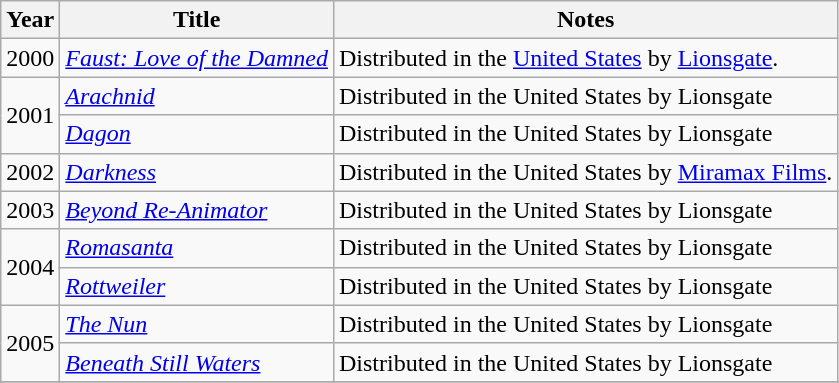<table class="wikitable">
<tr>
<th>Year</th>
<th>Title</th>
<th>Notes</th>
</tr>
<tr>
<td>2000</td>
<td><em><a href='#'>Faust: Love of the Damned</a></em></td>
<td>Distributed in the <a href='#'>United States</a> by <a href='#'>Lionsgate</a>.</td>
</tr>
<tr>
<td rowspan=2>2001</td>
<td><em><a href='#'>Arachnid</a></em></td>
<td>Distributed in the United States by Lionsgate</td>
</tr>
<tr>
<td><em><a href='#'>Dagon</a></em></td>
<td>Distributed in the United States by Lionsgate</td>
</tr>
<tr>
<td>2002</td>
<td><em><a href='#'>Darkness</a></em></td>
<td>Distributed in the United States by <a href='#'>Miramax Films</a>.</td>
</tr>
<tr>
<td>2003</td>
<td><em><a href='#'>Beyond Re-Animator</a></em></td>
<td>Distributed in the United States by Lionsgate</td>
</tr>
<tr>
<td rowspan=2>2004</td>
<td><em><a href='#'>Romasanta</a></em></td>
<td>Distributed in the United States by Lionsgate</td>
</tr>
<tr>
<td><em><a href='#'>Rottweiler</a></em></td>
<td>Distributed in the United States by Lionsgate</td>
</tr>
<tr>
<td rowspan=2>2005</td>
<td><em><a href='#'>The Nun</a></em></td>
<td>Distributed in the United States by Lionsgate</td>
</tr>
<tr>
<td><em><a href='#'>Beneath Still Waters</a></em></td>
<td>Distributed in the United States by Lionsgate</td>
</tr>
<tr>
</tr>
</table>
